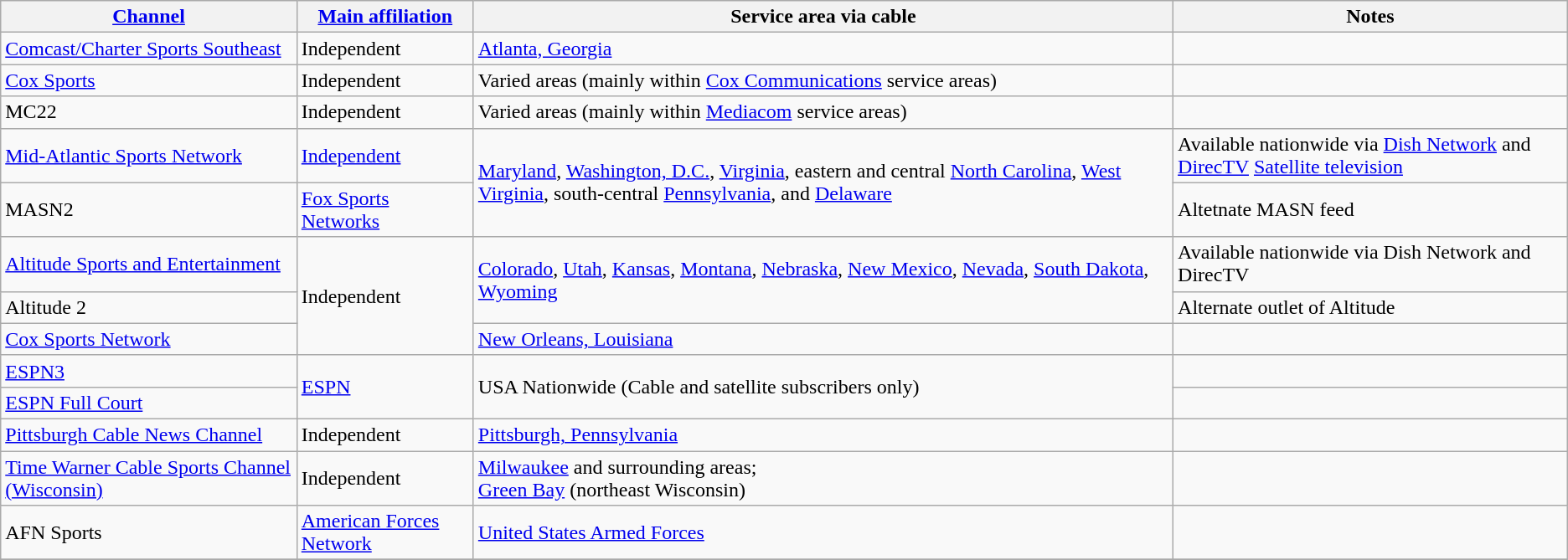<table class="wikitable">
<tr>
<th><a href='#'>Channel</a></th>
<th><a href='#'>Main affiliation</a></th>
<th>Service area via cable</th>
<th>Notes</th>
</tr>
<tr>
<td><a href='#'>Comcast/Charter Sports Southeast</a></td>
<td>Independent</td>
<td><a href='#'>Atlanta, Georgia</a></td>
<td></td>
</tr>
<tr>
<td><a href='#'>Cox Sports</a></td>
<td>Independent</td>
<td>Varied areas (mainly within <a href='#'>Cox Communications</a> service areas)</td>
<td></td>
</tr>
<tr>
<td>MC22</td>
<td>Independent</td>
<td>Varied areas (mainly within <a href='#'>Mediacom</a> service areas)</td>
<td></td>
</tr>
<tr>
<td><a href='#'>Mid-Atlantic Sports Network</a></td>
<td><a href='#'>Independent</a></td>
<td rowspan=2><a href='#'>Maryland</a>, <a href='#'>Washington, D.C.</a>, <a href='#'>Virginia</a>, eastern and central <a href='#'>North Carolina</a>, <a href='#'>West Virginia</a>, south-central <a href='#'>Pennsylvania</a>, and <a href='#'>Delaware</a></td>
<td>Available nationwide via <a href='#'>Dish Network</a> and <a href='#'>DirecTV</a> <a href='#'>Satellite television</a></td>
</tr>
<tr>
<td>MASN2 </td>
<td><a href='#'>Fox Sports Networks</a></td>
<td>Altetnate MASN feed</td>
</tr>
<tr>
<td><a href='#'>Altitude Sports and Entertainment</a></td>
<td rowspan=3>Independent</td>
<td rowspan=2><a href='#'>Colorado</a>, <a href='#'>Utah</a>, <a href='#'>Kansas</a>, <a href='#'>Montana</a>, <a href='#'>Nebraska</a>, <a href='#'>New Mexico</a>, <a href='#'>Nevada</a>, <a href='#'>South Dakota</a>, <a href='#'>Wyoming</a></td>
<td>Available nationwide via Dish Network and DirecTV</td>
</tr>
<tr>
<td>Altitude 2</td>
<td>Alternate outlet of Altitude</td>
</tr>
<tr>
<td><a href='#'>Cox Sports Network</a></td>
<td><a href='#'>New Orleans, Louisiana</a></td>
<td></td>
</tr>
<tr>
<td><a href='#'>ESPN3</a></td>
<td rowspan=2><a href='#'>ESPN</a></td>
<td rowspan=2>USA Nationwide (Cable and satellite subscribers only)</td>
</tr>
<tr>
<td><a href='#'>ESPN Full Court</a></td>
<td></td>
</tr>
<tr>
<td><a href='#'>Pittsburgh Cable News Channel</a></td>
<td>Independent</td>
<td><a href='#'>Pittsburgh, Pennsylvania</a></td>
<td></td>
</tr>
<tr>
<td><a href='#'>Time Warner Cable Sports Channel (Wisconsin)</a></td>
<td>Independent</td>
<td><a href='#'>Milwaukee</a> and surrounding areas; <br> <a href='#'>Green Bay</a> (northeast Wisconsin)</td>
<td></td>
</tr>
<tr>
<td>AFN Sports</td>
<td><a href='#'>American Forces Network</a></td>
<td><a href='#'>United States Armed Forces</a></td>
<td></td>
</tr>
<tr>
</tr>
</table>
